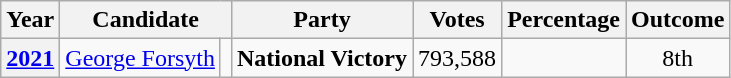<table class="wikitable" style="text-align:center">
<tr>
<th>Year</th>
<th colspan="2">Candidate</th>
<th>Party</th>
<th>Votes</th>
<th>Percentage</th>
<th>Outcome</th>
</tr>
<tr>
<th><strong><a href='#'>2021</a></strong></th>
<td><a href='#'>George Forsyth</a></td>
<td></td>
<td><strong>National Victory</strong></td>
<td>793,588</td>
<td></td>
<td>8th</td>
</tr>
</table>
